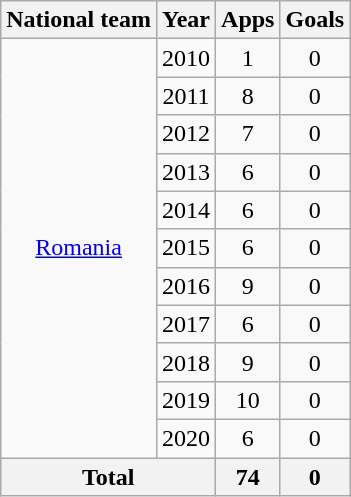<table class=wikitable style="text-align: center">
<tr>
<th>National team</th>
<th>Year</th>
<th>Apps</th>
<th>Goals</th>
</tr>
<tr>
<td rowspan="11"><a href='#'>Romania</a></td>
<td>2010</td>
<td>1</td>
<td>0</td>
</tr>
<tr>
<td>2011</td>
<td>8</td>
<td>0</td>
</tr>
<tr>
<td>2012</td>
<td>7</td>
<td>0</td>
</tr>
<tr>
<td>2013</td>
<td>6</td>
<td>0</td>
</tr>
<tr>
<td>2014</td>
<td>6</td>
<td>0</td>
</tr>
<tr>
<td>2015</td>
<td>6</td>
<td>0</td>
</tr>
<tr>
<td>2016</td>
<td>9</td>
<td>0</td>
</tr>
<tr>
<td>2017</td>
<td>6</td>
<td>0</td>
</tr>
<tr>
<td>2018</td>
<td>9</td>
<td>0</td>
</tr>
<tr>
<td>2019</td>
<td>10</td>
<td>0</td>
</tr>
<tr>
<td>2020</td>
<td>6</td>
<td>0</td>
</tr>
<tr>
<th colspan="2">Total</th>
<th>74</th>
<th>0</th>
</tr>
</table>
